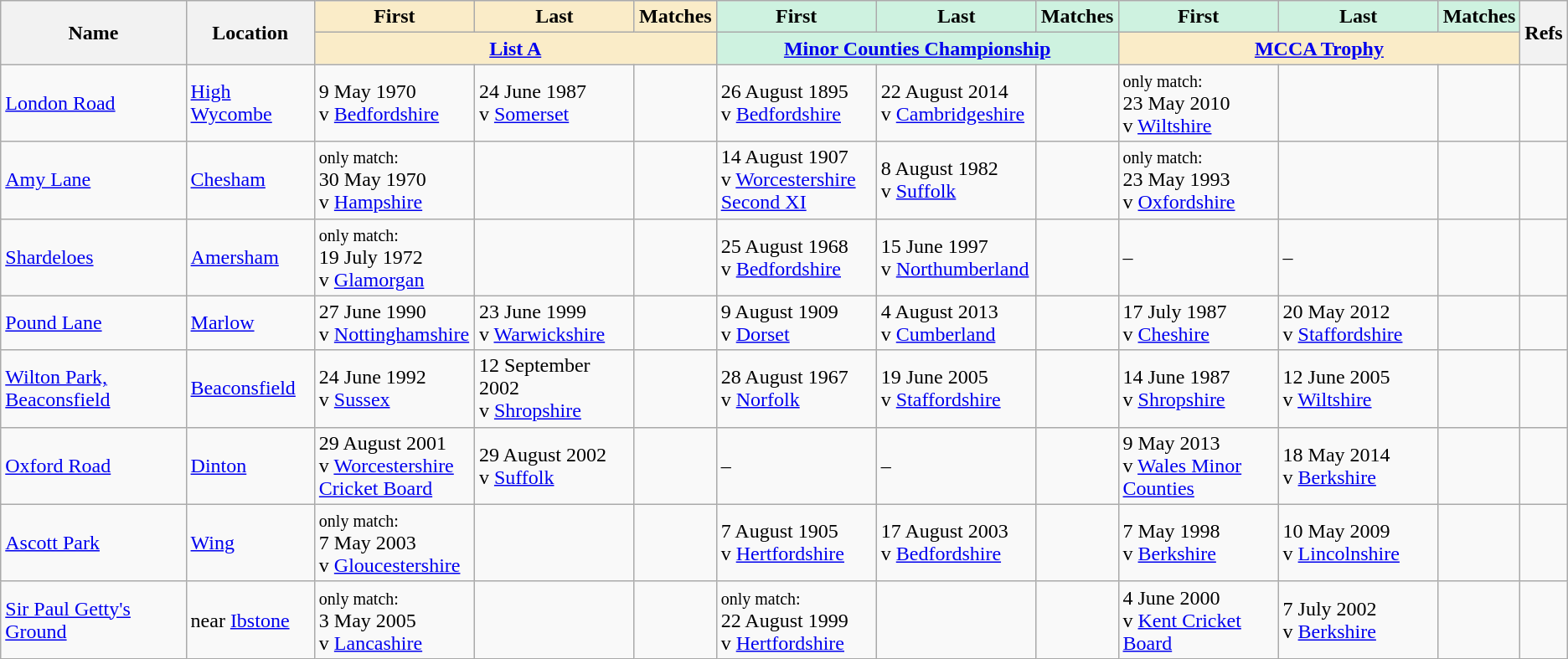<table class="wikitable sortable">
<tr>
<th rowspan="2">Name</th>
<th rowspan="2">Location</th>
<th width="120" class="unsortable" style="background:#faecc8">First</th>
<th width="120" class="unsortable" style="background:#faecc8">Last</th>
<th style="background:#faecc8">Matches</th>
<th width="120" class="unsortable" style="background:#cef2e0">First</th>
<th width="120" class="unsortable" style="background:#cef2e0">Last</th>
<th style="background:#cef2e0">Matches</th>
<th width="120" class="unsortable" style="background:#cef2e0">First</th>
<th width="120" class="unsortable" style="background:#cef2e0">Last</th>
<th style="background:#cef2e0">Matches</th>
<th rowspan="2" class="unsortable">Refs</th>
</tr>
<tr class="unsortable">
<th colspan="3" style="background:#faecc8"><a href='#'>List A</a></th>
<th colspan="3" style="background:#cef2e0"><a href='#'>Minor Counties Championship</a></th>
<th colspan="3" style="background:#faecc8"><a href='#'>MCCA Trophy</a></th>
</tr>
<tr>
<td><a href='#'>London Road</a><br></td>
<td><a href='#'>High Wycombe</a></td>
<td>9 May 1970<br>v <a href='#'>Bedfordshire</a></td>
<td>24 June 1987<br>v <a href='#'>Somerset</a></td>
<td></td>
<td>26 August 1895<br>v <a href='#'>Bedfordshire</a></td>
<td>22 August 2014<br>v <a href='#'>Cambridgeshire</a></td>
<td></td>
<td><small>only match:</small><br>23 May 2010<br>v <a href='#'>Wiltshire</a></td>
<td> </td>
<td></td>
<td></td>
</tr>
<tr>
<td><a href='#'>Amy Lane</a><br></td>
<td><a href='#'>Chesham</a></td>
<td><small>only match:</small><br>30 May 1970<br>v <a href='#'>Hampshire</a></td>
<td> </td>
<td></td>
<td>14 August 1907<br>v <a href='#'>Worcestershire Second XI</a></td>
<td>8 August 1982<br>v <a href='#'>Suffolk</a></td>
<td></td>
<td><small>only match:</small><br>23 May 1993<br>v <a href='#'>Oxfordshire</a></td>
<td> </td>
<td></td>
<td></td>
</tr>
<tr>
<td><a href='#'>Shardeloes</a><br></td>
<td><a href='#'>Amersham</a></td>
<td><small>only match:</small><br>19 July 1972<br>v <a href='#'>Glamorgan</a></td>
<td> </td>
<td></td>
<td>25 August 1968<br>v <a href='#'>Bedfordshire</a></td>
<td>15 June 1997<br>v <a href='#'>Northumberland</a></td>
<td></td>
<td>–</td>
<td>–</td>
<td></td>
<td></td>
</tr>
<tr>
<td><a href='#'>Pound Lane</a><br></td>
<td><a href='#'>Marlow</a></td>
<td>27 June 1990<br>v <a href='#'>Nottinghamshire</a></td>
<td>23 June 1999<br>v <a href='#'>Warwickshire</a></td>
<td></td>
<td>9 August 1909<br>v <a href='#'>Dorset</a></td>
<td>4 August 2013<br>v <a href='#'>Cumberland</a></td>
<td></td>
<td>17 July 1987<br>v <a href='#'>Cheshire</a></td>
<td>20 May 2012<br>v <a href='#'>Staffordshire</a></td>
<td></td>
<td></td>
</tr>
<tr>
<td><a href='#'>Wilton Park, Beaconsfield</a><br></td>
<td><a href='#'>Beaconsfield</a></td>
<td>24 June 1992<br>v <a href='#'>Sussex</a></td>
<td>12 September 2002<br>v <a href='#'>Shropshire</a></td>
<td></td>
<td>28 August 1967<br>v <a href='#'>Norfolk</a></td>
<td>19 June 2005<br>v <a href='#'>Staffordshire</a></td>
<td></td>
<td>14 June 1987<br>v <a href='#'>Shropshire</a></td>
<td>12 June 2005<br>v <a href='#'>Wiltshire</a></td>
<td></td>
<td></td>
</tr>
<tr>
<td><a href='#'>Oxford Road</a></td>
<td><a href='#'>Dinton</a></td>
<td>29 August 2001<br>v <a href='#'>Worcestershire Cricket Board</a></td>
<td>29 August 2002<br>v <a href='#'>Suffolk</a></td>
<td></td>
<td>–</td>
<td>–</td>
<td></td>
<td>9 May 2013<br>v <a href='#'>Wales Minor Counties</a></td>
<td>18 May 2014<br>v <a href='#'>Berkshire</a></td>
<td></td>
<td></td>
</tr>
<tr>
<td><a href='#'>Ascott Park</a></td>
<td><a href='#'>Wing</a></td>
<td><small>only match:</small><br>7 May 2003<br>v <a href='#'>Gloucestershire</a></td>
<td> </td>
<td></td>
<td>7 August 1905<br>v <a href='#'>Hertfordshire</a></td>
<td>17 August 2003<br>v <a href='#'>Bedfordshire</a></td>
<td></td>
<td>7 May 1998<br>v <a href='#'>Berkshire</a></td>
<td>10 May 2009<br>v <a href='#'>Lincolnshire</a></td>
<td></td>
<td></td>
</tr>
<tr>
<td><a href='#'>Sir Paul Getty's Ground</a><br></td>
<td>near <a href='#'>Ibstone</a></td>
<td><small>only match:</small><br>3 May 2005<br>v <a href='#'>Lancashire</a></td>
<td> </td>
<td></td>
<td><small>only match:</small><br>22 August 1999<br>v <a href='#'>Hertfordshire</a></td>
<td> </td>
<td></td>
<td>4 June 2000<br>v <a href='#'>Kent Cricket Board</a></td>
<td>7 July 2002<br>v <a href='#'>Berkshire</a></td>
<td></td>
<td></td>
</tr>
</table>
